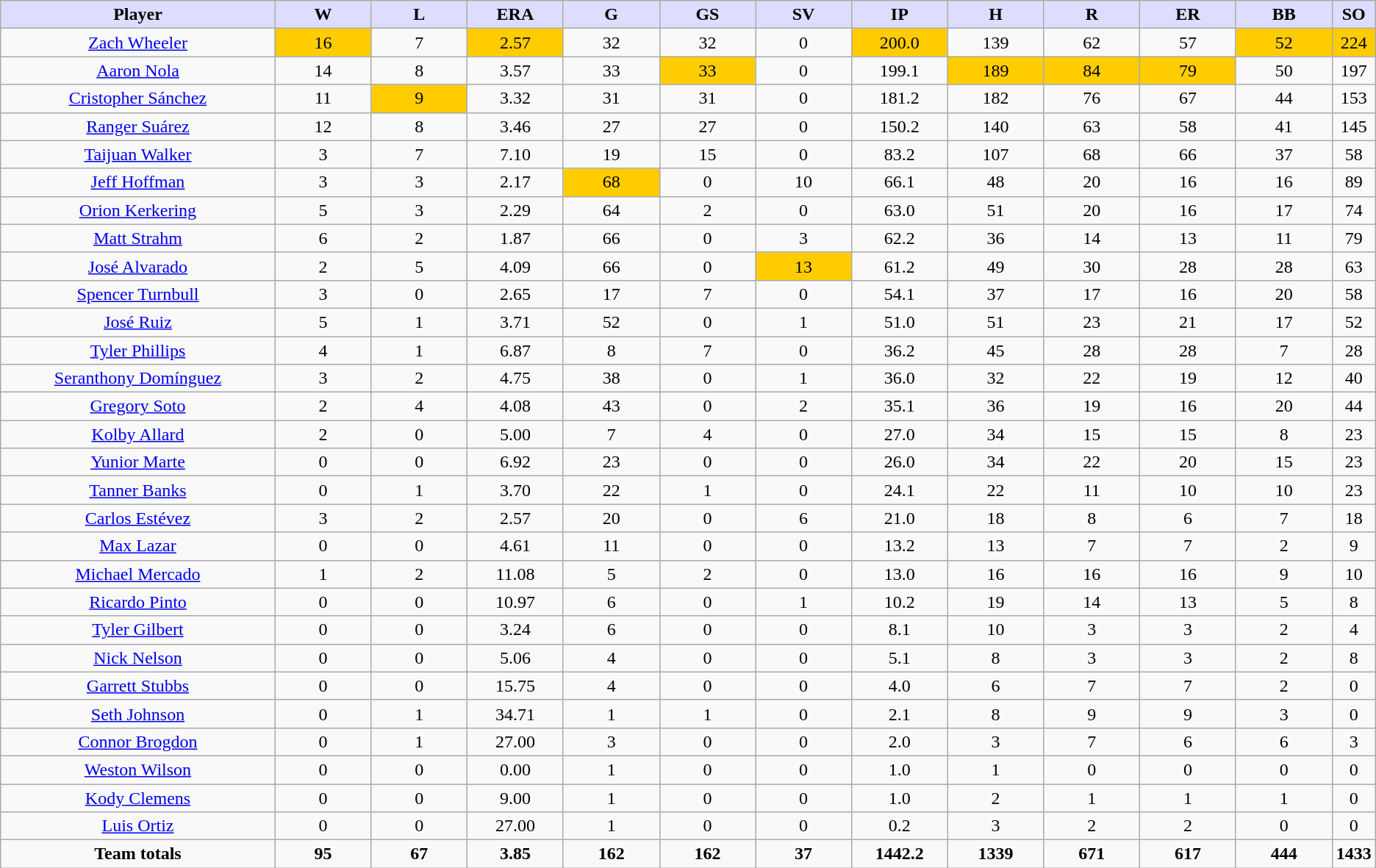<table class="wikitable" style="text-align:center;">
<tr>
<th style="background:#ddf;width:20%;"><strong>Player</strong></th>
<th style="background:#ddf;width:7%;"><strong>W</strong></th>
<th style="background:#ddf;width:7%;"><strong>L</strong></th>
<th style="background:#ddf;width:7%;"><strong>ERA</strong></th>
<th style="background:#ddf;width:7%;"><strong>G</strong></th>
<th style="background:#ddf;width:7%;"><strong>GS</strong></th>
<th style="background:#ddf;width:7%;"><strong>SV</strong></th>
<th style="background:#ddf;width:7%;"><strong>IP</strong></th>
<th style="background:#ddf;width:7%;"><strong>H</strong></th>
<th style="background:#ddf;width:7%;"><strong>R</strong></th>
<th style="background:#ddf;width:7%;"><strong>ER</strong></th>
<th style="background:#ddf;width:7%;"><strong>BB</strong></th>
<th style="background:#ddf;width:7%;"><strong>SO</strong></th>
</tr>
<tr>
<td><a href='#'>Zach Wheeler</a></td>
<td bgcolor=#ffcc00>16</td>
<td>7</td>
<td bgcolor=#ffcc00>2.57</td>
<td>32</td>
<td>32</td>
<td>0</td>
<td bgcolor=#ffcc00>200.0</td>
<td>139</td>
<td>62</td>
<td>57</td>
<td bgcolor=#ffcc00>52</td>
<td bgcolor=#ffcc00>224</td>
</tr>
<tr>
<td><a href='#'>Aaron Nola</a></td>
<td>14</td>
<td>8</td>
<td>3.57</td>
<td>33</td>
<td bgcolor=#ffcc00>33</td>
<td>0</td>
<td>199.1</td>
<td bgcolor=#ffcc00>189</td>
<td bgcolor=#ffcc00>84</td>
<td bgcolor=#ffcc00>79</td>
<td>50</td>
<td>197</td>
</tr>
<tr>
<td><a href='#'>Cristopher Sánchez</a></td>
<td>11</td>
<td bgcolor=#ffcc00>9</td>
<td>3.32</td>
<td>31</td>
<td>31</td>
<td>0</td>
<td>181.2</td>
<td>182</td>
<td>76</td>
<td>67</td>
<td>44</td>
<td>153</td>
</tr>
<tr>
<td><a href='#'>Ranger Suárez</a></td>
<td>12</td>
<td>8</td>
<td>3.46</td>
<td>27</td>
<td>27</td>
<td>0</td>
<td>150.2</td>
<td>140</td>
<td>63</td>
<td>58</td>
<td>41</td>
<td>145</td>
</tr>
<tr>
<td><a href='#'>Taijuan Walker</a></td>
<td>3</td>
<td>7</td>
<td>7.10</td>
<td>19</td>
<td>15</td>
<td>0</td>
<td>83.2</td>
<td>107</td>
<td>68</td>
<td>66</td>
<td>37</td>
<td>58</td>
</tr>
<tr>
<td><a href='#'>Jeff Hoffman</a></td>
<td>3</td>
<td>3</td>
<td>2.17</td>
<td bgcolor=#ffcc00>68</td>
<td>0</td>
<td>10</td>
<td>66.1</td>
<td>48</td>
<td>20</td>
<td>16</td>
<td>16</td>
<td>89</td>
</tr>
<tr>
<td><a href='#'>Orion Kerkering</a></td>
<td>5</td>
<td>3</td>
<td>2.29</td>
<td>64</td>
<td>2</td>
<td>0</td>
<td>63.0</td>
<td>51</td>
<td>20</td>
<td>16</td>
<td>17</td>
<td>74</td>
</tr>
<tr>
<td><a href='#'>Matt Strahm</a></td>
<td>6</td>
<td>2</td>
<td>1.87</td>
<td>66</td>
<td>0</td>
<td>3</td>
<td>62.2</td>
<td>36</td>
<td>14</td>
<td>13</td>
<td>11</td>
<td>79</td>
</tr>
<tr>
<td><a href='#'>José Alvarado</a></td>
<td>2</td>
<td>5</td>
<td>4.09</td>
<td>66</td>
<td>0</td>
<td bgcolor=#ffcc00>13</td>
<td>61.2</td>
<td>49</td>
<td>30</td>
<td>28</td>
<td>28</td>
<td>63</td>
</tr>
<tr>
<td><a href='#'>Spencer Turnbull</a></td>
<td>3</td>
<td>0</td>
<td>2.65</td>
<td>17</td>
<td>7</td>
<td>0</td>
<td>54.1</td>
<td>37</td>
<td>17</td>
<td>16</td>
<td>20</td>
<td>58</td>
</tr>
<tr>
<td><a href='#'>José Ruiz</a></td>
<td>5</td>
<td>1</td>
<td>3.71</td>
<td>52</td>
<td>0</td>
<td>1</td>
<td>51.0</td>
<td>51</td>
<td>23</td>
<td>21</td>
<td>17</td>
<td>52</td>
</tr>
<tr>
<td><a href='#'>Tyler Phillips</a></td>
<td>4</td>
<td>1</td>
<td>6.87</td>
<td>8</td>
<td>7</td>
<td>0</td>
<td>36.2</td>
<td>45</td>
<td>28</td>
<td>28</td>
<td>7</td>
<td>28</td>
</tr>
<tr>
<td><a href='#'>Seranthony Domínguez</a></td>
<td>3</td>
<td>2</td>
<td>4.75</td>
<td>38</td>
<td>0</td>
<td>1</td>
<td>36.0</td>
<td>32</td>
<td>22</td>
<td>19</td>
<td>12</td>
<td>40</td>
</tr>
<tr>
<td><a href='#'>Gregory Soto</a></td>
<td>2</td>
<td>4</td>
<td>4.08</td>
<td>43</td>
<td>0</td>
<td>2</td>
<td>35.1</td>
<td>36</td>
<td>19</td>
<td>16</td>
<td>20</td>
<td>44</td>
</tr>
<tr>
<td><a href='#'>Kolby Allard</a></td>
<td>2</td>
<td>0</td>
<td>5.00</td>
<td>7</td>
<td>4</td>
<td>0</td>
<td>27.0</td>
<td>34</td>
<td>15</td>
<td>15</td>
<td>8</td>
<td>23</td>
</tr>
<tr>
<td><a href='#'>Yunior Marte</a></td>
<td>0</td>
<td>0</td>
<td>6.92</td>
<td>23</td>
<td>0</td>
<td>0</td>
<td>26.0</td>
<td>34</td>
<td>22</td>
<td>20</td>
<td>15</td>
<td>23</td>
</tr>
<tr>
<td><a href='#'>Tanner Banks</a></td>
<td>0</td>
<td>1</td>
<td>3.70</td>
<td>22</td>
<td>1</td>
<td>0</td>
<td>24.1</td>
<td>22</td>
<td>11</td>
<td>10</td>
<td>10</td>
<td>23</td>
</tr>
<tr>
<td><a href='#'>Carlos Estévez</a></td>
<td>3</td>
<td>2</td>
<td>2.57</td>
<td>20</td>
<td>0</td>
<td>6</td>
<td>21.0</td>
<td>18</td>
<td>8</td>
<td>6</td>
<td>7</td>
<td>18</td>
</tr>
<tr>
<td><a href='#'>Max Lazar</a></td>
<td>0</td>
<td>0</td>
<td>4.61</td>
<td>11</td>
<td>0</td>
<td>0</td>
<td>13.2</td>
<td>13</td>
<td>7</td>
<td>7</td>
<td>2</td>
<td>9</td>
</tr>
<tr>
<td><a href='#'>Michael Mercado</a></td>
<td>1</td>
<td>2</td>
<td>11.08</td>
<td>5</td>
<td>2</td>
<td>0</td>
<td>13.0</td>
<td>16</td>
<td>16</td>
<td>16</td>
<td>9</td>
<td>10</td>
</tr>
<tr>
<td><a href='#'>Ricardo Pinto</a></td>
<td>0</td>
<td>0</td>
<td>10.97</td>
<td>6</td>
<td>0</td>
<td>1</td>
<td>10.2</td>
<td>19</td>
<td>14</td>
<td>13</td>
<td>5</td>
<td>8</td>
</tr>
<tr>
<td><a href='#'>Tyler Gilbert</a></td>
<td>0</td>
<td>0</td>
<td>3.24</td>
<td>6</td>
<td>0</td>
<td>0</td>
<td>8.1</td>
<td>10</td>
<td>3</td>
<td>3</td>
<td>2</td>
<td>4</td>
</tr>
<tr>
<td><a href='#'>Nick Nelson</a></td>
<td>0</td>
<td>0</td>
<td>5.06</td>
<td>4</td>
<td>0</td>
<td>0</td>
<td>5.1</td>
<td>8</td>
<td>3</td>
<td>3</td>
<td>2</td>
<td>8</td>
</tr>
<tr>
<td><a href='#'>Garrett Stubbs</a></td>
<td>0</td>
<td>0</td>
<td>15.75</td>
<td>4</td>
<td>0</td>
<td>0</td>
<td>4.0</td>
<td>6</td>
<td>7</td>
<td>7</td>
<td>2</td>
<td>0</td>
</tr>
<tr>
<td><a href='#'>Seth Johnson</a></td>
<td>0</td>
<td>1</td>
<td>34.71</td>
<td>1</td>
<td>1</td>
<td>0</td>
<td>2.1</td>
<td>8</td>
<td>9</td>
<td>9</td>
<td>3</td>
<td>0</td>
</tr>
<tr>
<td><a href='#'>Connor Brogdon</a></td>
<td>0</td>
<td>1</td>
<td>27.00</td>
<td>3</td>
<td>0</td>
<td>0</td>
<td>2.0</td>
<td>3</td>
<td>7</td>
<td>6</td>
<td>6</td>
<td>3</td>
</tr>
<tr>
<td><a href='#'>Weston Wilson</a></td>
<td>0</td>
<td>0</td>
<td>0.00</td>
<td>1</td>
<td>0</td>
<td>0</td>
<td>1.0</td>
<td>1</td>
<td>0</td>
<td>0</td>
<td>0</td>
<td>0</td>
</tr>
<tr>
<td><a href='#'>Kody Clemens</a></td>
<td>0</td>
<td>0</td>
<td>9.00</td>
<td>1</td>
<td>0</td>
<td>0</td>
<td>1.0</td>
<td>2</td>
<td>1</td>
<td>1</td>
<td>1</td>
<td>0</td>
</tr>
<tr>
<td><a href='#'>Luis Ortiz</a></td>
<td>0</td>
<td>0</td>
<td>27.00</td>
<td>1</td>
<td>0</td>
<td>0</td>
<td>0.2</td>
<td>3</td>
<td>2</td>
<td>2</td>
<td>0</td>
<td>0</td>
</tr>
<tr>
<td><strong>Team totals</strong></td>
<td><strong>95</strong></td>
<td><strong>67</strong></td>
<td><strong>3.85</strong></td>
<td><strong>162</strong></td>
<td><strong>162</strong></td>
<td><strong>37</strong></td>
<td><strong>1442.2</strong></td>
<td><strong>1339</strong></td>
<td><strong>671</strong></td>
<td><strong>617</strong></td>
<td><strong>444</strong></td>
<td><strong>1433</strong></td>
</tr>
</table>
